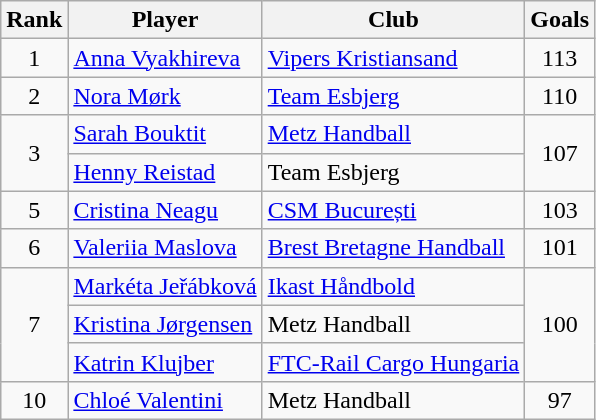<table class="wikitable sortable" style="text-align:center">
<tr>
<th>Rank</th>
<th>Player</th>
<th>Club</th>
<th>Goals</th>
</tr>
<tr>
<td>1</td>
<td align="left"> <a href='#'>Anna Vyakhireva</a></td>
<td align="left"> <a href='#'>Vipers Kristiansand</a></td>
<td>113</td>
</tr>
<tr>
<td>2</td>
<td align="left"> <a href='#'>Nora Mørk</a></td>
<td align="left"> <a href='#'>Team Esbjerg</a></td>
<td>110</td>
</tr>
<tr>
<td rowspan=2>3</td>
<td align="left"> <a href='#'>Sarah Bouktit</a></td>
<td align="left"> <a href='#'>Metz Handball</a></td>
<td rowspan=2>107</td>
</tr>
<tr>
<td align="left"> <a href='#'>Henny Reistad</a></td>
<td align="left"> Team Esbjerg</td>
</tr>
<tr>
<td>5</td>
<td align="left"> <a href='#'>Cristina Neagu</a></td>
<td align="left"> <a href='#'>CSM București</a></td>
<td>103</td>
</tr>
<tr>
<td>6</td>
<td align="left"> <a href='#'>Valeriia Maslova</a></td>
<td align="left"> <a href='#'>Brest Bretagne Handball</a></td>
<td>101</td>
</tr>
<tr>
<td rowspan=3>7</td>
<td align="left"> <a href='#'>Markéta Jeřábková</a></td>
<td align="left"> <a href='#'>Ikast Håndbold</a></td>
<td rowspan=3>100</td>
</tr>
<tr>
<td align="left"> <a href='#'>Kristina Jørgensen</a></td>
<td align="left"> Metz Handball</td>
</tr>
<tr>
<td align="left"> <a href='#'>Katrin Klujber</a></td>
<td align="left"> <a href='#'>FTC-Rail Cargo Hungaria</a></td>
</tr>
<tr>
<td>10</td>
<td align="left"> <a href='#'>Chloé Valentini</a></td>
<td align="left"> Metz Handball</td>
<td>97</td>
</tr>
</table>
